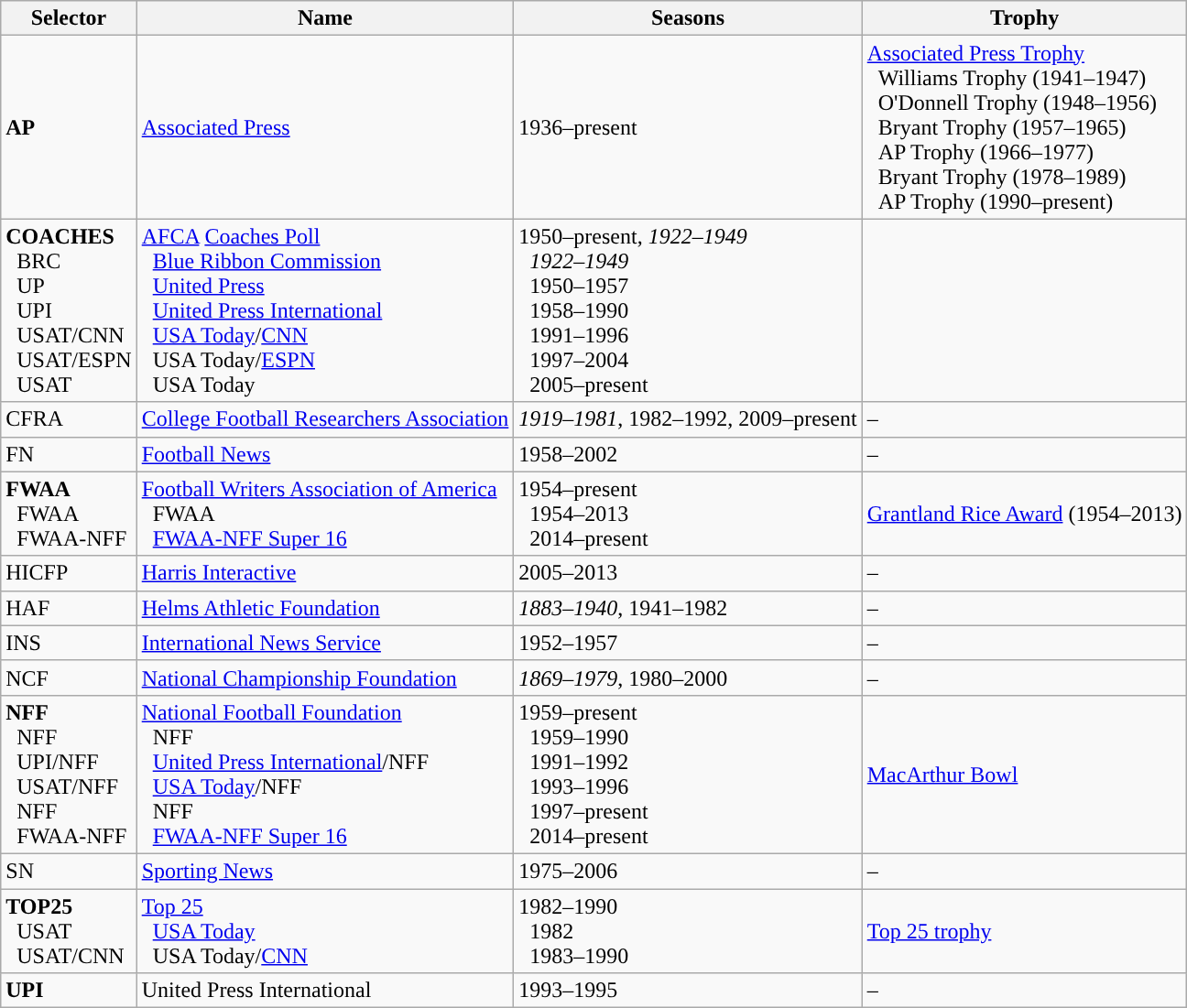<table class="wikitable">
<tr>
<th width=px>Selector</th>
<th width=px>Name</th>
<th width=px>Seasons</th>
<th width=px>Trophy</th>
</tr>
<tr>
<td><strong>AP</strong></td>
<td><a href='#'>Associated Press</a></td>
<td>1936–present</td>
<td><a href='#'>Associated Press Trophy</a><br>  Williams Trophy (1941–1947)<br>  O'Donnell Trophy (1948–1956)<br>  Bryant Trophy (1957–1965)<br>  AP Trophy (1966–1977)<br>  Bryant Trophy (1978–1989)<br>  AP Trophy (1990–present)</td>
</tr>
<tr>
<td><strong>COACHES</strong><br>  BRC<br>  UP<br>  UPI<br>  USAT/CNN<br>  USAT/ESPN<br>  USAT</td>
<td><a href='#'>AFCA</a> <a href='#'>Coaches Poll</a><br>  <a href='#'>Blue Ribbon Commission</a><br>  <a href='#'>United Press</a><br>  <a href='#'>United Press International</a><br>  <a href='#'>USA Today</a>/<a href='#'>CNN</a><br>  USA Today/<a href='#'>ESPN</a><br>  USA Today</td>
<td>1950–present, <em>1922–1949</em><br>  <em>1922–1949</em><br>  1950–1957<br>  1958–1990<br>  1991–1996<br>  1997–2004<br>  2005–present</td>
<td><br><br></td>
</tr>
<tr>
<td>CFRA</td>
<td><a href='#'>College Football Researchers Association</a></td>
<td><em>1919–1981</em>, 1982–1992, 2009–present</td>
<td>–</td>
</tr>
<tr>
<td>FN</td>
<td><a href='#'>Football News</a></td>
<td>1958–2002</td>
<td>–</td>
</tr>
<tr>
<td><strong>FWAA</strong><br>  FWAA<br>  FWAA-NFF</td>
<td><a href='#'>Football Writers Association of America</a><br>  FWAA<br>  <a href='#'>FWAA-NFF Super 16</a></td>
<td>1954–present<br>  1954–2013<br>  2014–present</td>
<td><a href='#'>Grantland Rice Award</a> (1954–2013)</td>
</tr>
<tr>
<td>HICFP</td>
<td><a href='#'>Harris Interactive</a></td>
<td>2005–2013</td>
<td>–</td>
</tr>
<tr>
<td>HAF</td>
<td><a href='#'>Helms Athletic Foundation</a></td>
<td><em>1883–1940</em>, 1941–1982</td>
<td>–</td>
</tr>
<tr>
<td>INS</td>
<td><a href='#'>International News Service</a></td>
<td>1952–1957</td>
<td>–</td>
</tr>
<tr>
<td>NCF</td>
<td><a href='#'>National Championship Foundation</a></td>
<td><em>1869–1979</em>, 1980–2000</td>
<td>–</td>
</tr>
<tr>
<td><strong>NFF</strong><br>  NFF<br>  UPI/NFF<br>  USAT/NFF<br>  NFF<br>  FWAA-NFF</td>
<td><a href='#'>National Football Foundation</a><br>  NFF<br>  <a href='#'>United Press International</a>/NFF<br>  <a href='#'>USA Today</a>/NFF<br>  NFF<br>  <a href='#'>FWAA-NFF Super 16</a></td>
<td>1959–present<br>  1959–1990<br>  1991–1992<br>  1993–1996<br>  1997–present<br>  2014–present</td>
<td><a href='#'>MacArthur Bowl</a></td>
</tr>
<tr>
<td>SN</td>
<td><a href='#'>Sporting News</a></td>
<td>1975–2006</td>
<td>–</td>
</tr>
<tr>
<td><strong>TOP25</strong><br>  USAT<br>  USAT/CNN</td>
<td><a href='#'>Top 25</a><br>  <a href='#'>USA Today</a><br>  USA Today/<a href='#'>CNN</a></td>
<td>1982–1990<br>  1982<br>  1983–1990</td>
<td><a href='#'>Top 25 trophy</a></td>
</tr>
<tr>
<td><strong>UPI</strong></td>
<td>United Press International</td>
<td>1993–1995</td>
<td>–</td>
</tr>
</table>
